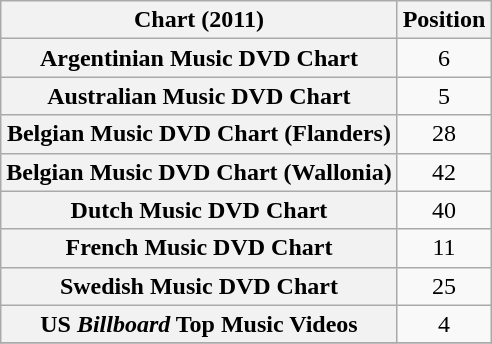<table class="wikitable sortable plainrowheaders">
<tr>
<th scope="col">Chart (2011)</th>
<th scope="col">Position</th>
</tr>
<tr>
<th scope="row">Argentinian Music DVD Chart</th>
<td align="center">6</td>
</tr>
<tr>
<th scope="row">Australian Music DVD Chart</th>
<td align="center">5</td>
</tr>
<tr>
<th scope="row">Belgian Music DVD Chart (Flanders)</th>
<td align="center">28</td>
</tr>
<tr>
<th scope="row">Belgian Music DVD Chart (Wallonia)</th>
<td align="center">42</td>
</tr>
<tr>
<th scope="row">Dutch Music DVD Chart</th>
<td align="center">40</td>
</tr>
<tr>
<th scope="row">French Music DVD Chart</th>
<td style="text-align:center;">11</td>
</tr>
<tr>
<th scope="row">Swedish Music DVD Chart</th>
<td style="text-align: center;">25</td>
</tr>
<tr>
<th scope="row">US <em>Billboard</em> Top Music Videos</th>
<td align="center">4</td>
</tr>
<tr>
</tr>
</table>
